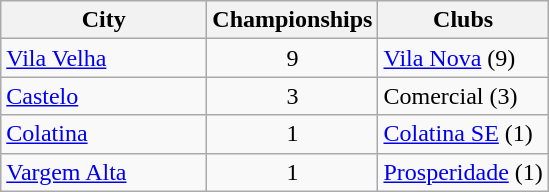<table class="wikitable">
<tr>
<th style="width:130px">City</th>
<th>Championships</th>
<th>Clubs</th>
</tr>
<tr>
<td> <a href='#'>Vila Velha</a></td>
<td align="center">9</td>
<td><a href='#'>Vila Nova</a> (9)</td>
</tr>
<tr>
<td> <a href='#'>Castelo</a></td>
<td align="center">3</td>
<td>Comercial (3)</td>
</tr>
<tr>
<td> <a href='#'>Colatina</a></td>
<td align="center">1</td>
<td><a href='#'>Colatina SE</a> (1)</td>
</tr>
<tr>
<td> <a href='#'>Vargem Alta</a></td>
<td align="center">1</td>
<td><a href='#'>Prosperidade</a> (1)</td>
</tr>
</table>
